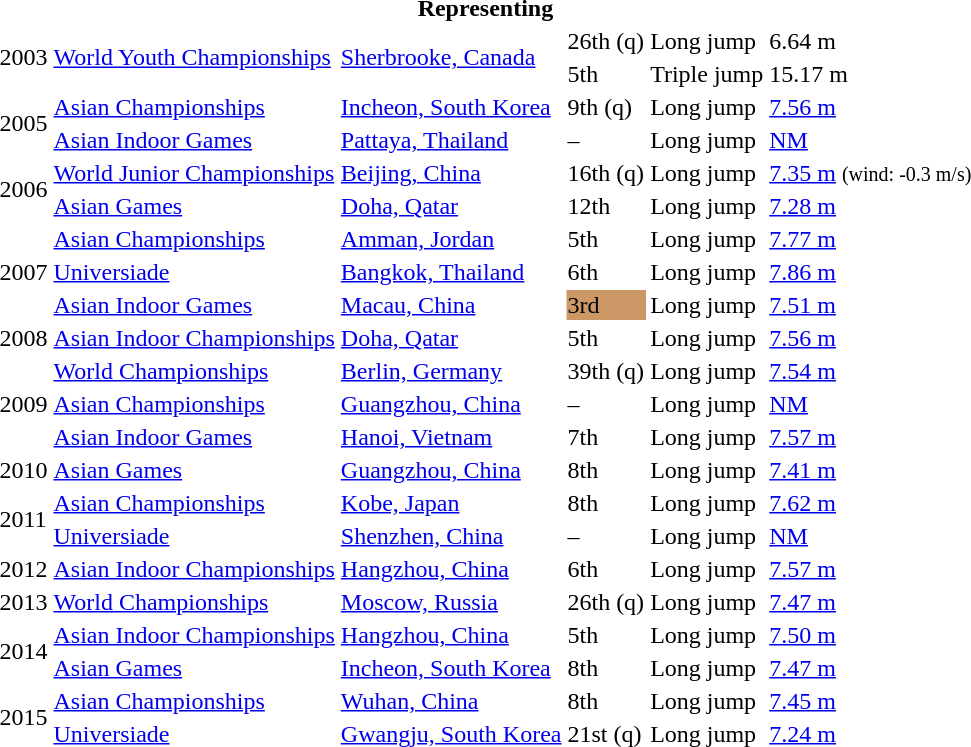<table>
<tr>
<th colspan="6">Representing </th>
</tr>
<tr>
<td rowspan=2>2003</td>
<td rowspan=2><a href='#'>World Youth Championships</a></td>
<td rowspan=2><a href='#'>Sherbrooke, Canada</a></td>
<td>26th (q)</td>
<td>Long jump</td>
<td>6.64 m</td>
</tr>
<tr>
<td>5th</td>
<td>Triple jump</td>
<td>15.17 m</td>
</tr>
<tr>
<td rowspan=2>2005</td>
<td><a href='#'>Asian Championships</a></td>
<td><a href='#'>Incheon, South Korea</a></td>
<td>9th (q)</td>
<td>Long jump</td>
<td><a href='#'>7.56 m</a></td>
</tr>
<tr>
<td><a href='#'>Asian Indoor Games</a></td>
<td><a href='#'>Pattaya, Thailand</a></td>
<td>–</td>
<td>Long jump</td>
<td><a href='#'>NM</a></td>
</tr>
<tr>
<td rowspan=2>2006</td>
<td><a href='#'>World Junior Championships</a></td>
<td><a href='#'>Beijing, China</a></td>
<td>16th (q)</td>
<td>Long jump</td>
<td><a href='#'>7.35 m</a>  <small>(wind: -0.3 m/s)</small></td>
</tr>
<tr>
<td><a href='#'>Asian Games</a></td>
<td><a href='#'>Doha, Qatar</a></td>
<td>12th</td>
<td>Long jump</td>
<td><a href='#'>7.28 m</a></td>
</tr>
<tr>
<td rowspan=3>2007</td>
<td><a href='#'>Asian Championships</a></td>
<td><a href='#'>Amman, Jordan</a></td>
<td>5th</td>
<td>Long jump</td>
<td><a href='#'>7.77 m</a></td>
</tr>
<tr>
<td><a href='#'>Universiade</a></td>
<td><a href='#'>Bangkok, Thailand</a></td>
<td>6th</td>
<td>Long jump</td>
<td><a href='#'>7.86 m</a></td>
</tr>
<tr>
<td><a href='#'>Asian Indoor Games</a></td>
<td><a href='#'>Macau, China</a></td>
<td bgcolor=cc9966>3rd</td>
<td>Long jump</td>
<td><a href='#'>7.51 m</a></td>
</tr>
<tr>
<td>2008</td>
<td><a href='#'>Asian Indoor Championships</a></td>
<td><a href='#'>Doha, Qatar</a></td>
<td>5th</td>
<td>Long jump</td>
<td><a href='#'>7.56 m</a></td>
</tr>
<tr>
<td rowspan=3>2009</td>
<td><a href='#'>World Championships</a></td>
<td><a href='#'>Berlin, Germany</a></td>
<td>39th (q)</td>
<td>Long jump</td>
<td><a href='#'>7.54 m</a></td>
</tr>
<tr>
<td><a href='#'>Asian Championships</a></td>
<td><a href='#'>Guangzhou, China</a></td>
<td>–</td>
<td>Long jump</td>
<td><a href='#'>NM</a></td>
</tr>
<tr>
<td><a href='#'>Asian Indoor Games</a></td>
<td><a href='#'>Hanoi, Vietnam</a></td>
<td>7th</td>
<td>Long jump</td>
<td><a href='#'>7.57 m</a></td>
</tr>
<tr>
<td>2010</td>
<td><a href='#'>Asian Games</a></td>
<td><a href='#'>Guangzhou, China</a></td>
<td>8th</td>
<td>Long jump</td>
<td><a href='#'>7.41 m</a></td>
</tr>
<tr>
<td rowspan=2>2011</td>
<td><a href='#'>Asian Championships</a></td>
<td><a href='#'>Kobe, Japan</a></td>
<td>8th</td>
<td>Long jump</td>
<td><a href='#'>7.62 m</a></td>
</tr>
<tr>
<td><a href='#'>Universiade</a></td>
<td><a href='#'>Shenzhen, China</a></td>
<td>–</td>
<td>Long jump</td>
<td><a href='#'>NM</a></td>
</tr>
<tr>
<td>2012</td>
<td><a href='#'>Asian Indoor Championships</a></td>
<td><a href='#'>Hangzhou, China</a></td>
<td>6th</td>
<td>Long jump</td>
<td><a href='#'>7.57 m</a></td>
</tr>
<tr>
<td>2013</td>
<td><a href='#'>World Championships</a></td>
<td><a href='#'>Moscow, Russia</a></td>
<td>26th (q)</td>
<td>Long jump</td>
<td><a href='#'>7.47 m</a></td>
</tr>
<tr>
<td rowspan=2>2014</td>
<td><a href='#'>Asian Indoor Championships</a></td>
<td><a href='#'>Hangzhou, China</a></td>
<td>5th</td>
<td>Long jump</td>
<td><a href='#'>7.50 m</a></td>
</tr>
<tr>
<td><a href='#'>Asian Games</a></td>
<td><a href='#'>Incheon, South Korea</a></td>
<td>8th</td>
<td>Long jump</td>
<td><a href='#'>7.47 m</a></td>
</tr>
<tr>
<td rowspan=2>2015</td>
<td><a href='#'>Asian Championships</a></td>
<td><a href='#'>Wuhan, China</a></td>
<td>8th</td>
<td>Long jump</td>
<td><a href='#'>7.45 m</a></td>
</tr>
<tr>
<td><a href='#'>Universiade</a></td>
<td><a href='#'>Gwangju, South Korea</a></td>
<td>21st (q)</td>
<td>Long jump</td>
<td><a href='#'>7.24 m</a></td>
</tr>
</table>
